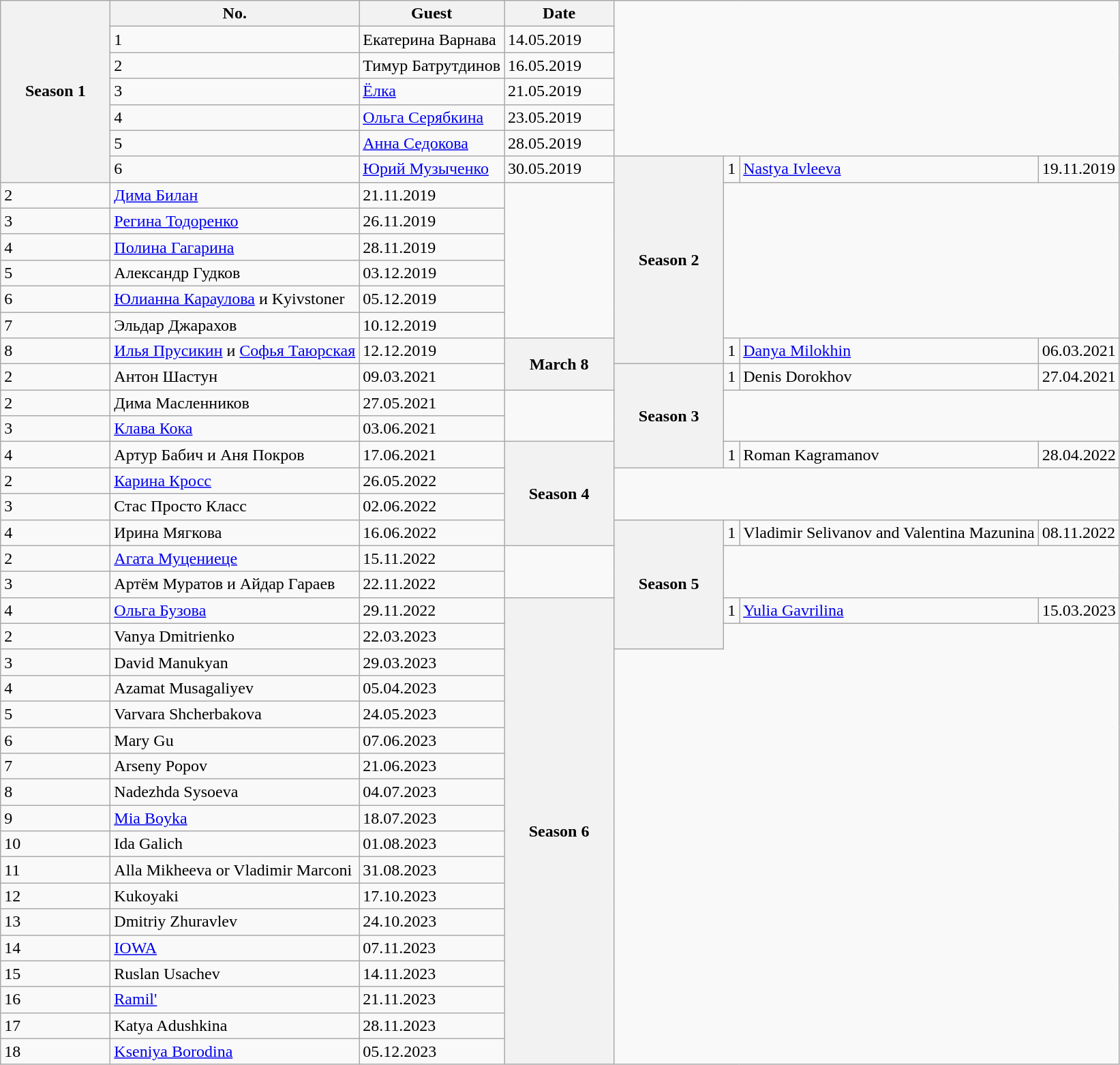<table class="wikitable collapsible collapsed">
<tr>
<th rowspan="7" width="100">Season 1</th>
<th>No.</th>
<th>Guest</th>
<th>Date</th>
</tr>
<tr>
<td>1</td>
<td>Екатерина Варнава</td>
<td>14.05.2019</td>
</tr>
<tr>
<td>2</td>
<td>Тимур Батрутдинов</td>
<td>16.05.2019</td>
</tr>
<tr>
<td>3</td>
<td><a href='#'>Ёлка</a></td>
<td>21.05.2019</td>
</tr>
<tr>
<td>4</td>
<td><a href='#'>Ольга Серябкина</a></td>
<td>23.05.2019</td>
</tr>
<tr>
<td>5</td>
<td><a href='#'>Анна Седокова</a></td>
<td>28.05.2019</td>
</tr>
<tr>
<td>6</td>
<td><a href='#'>Юрий Музыченко</a></td>
<td>30.05.2019</td>
<th rowspan="8" width="100">Season 2</th>
<td>1</td>
<td><a href='#'>Nastya Ivleeva</a></td>
<td>19.11.2019</td>
</tr>
<tr>
<td>2</td>
<td><a href='#'>Дима Билан</a></td>
<td>21.11.2019</td>
</tr>
<tr>
<td>3</td>
<td><a href='#'>Регина Тодоренко</a></td>
<td>26.11.2019</td>
</tr>
<tr>
<td>4</td>
<td><a href='#'>Полина Гагарина</a></td>
<td>28.11.2019</td>
</tr>
<tr>
<td>5</td>
<td>Александр Гудков</td>
<td>03.12.2019</td>
</tr>
<tr>
<td>6</td>
<td><a href='#'>Юлианна Караулова</a> и Kyivstoner</td>
<td>05.12.2019</td>
</tr>
<tr>
<td>7</td>
<td>Эльдар Джарахов</td>
<td>10.12.2019</td>
</tr>
<tr>
<td>8</td>
<td><a href='#'>Илья Прусикин</a> и <a href='#'>Софья Таюрская</a></td>
<td>12.12.2019</td>
<th rowspan="2" width="100">March 8</th>
<td>1</td>
<td><a href='#'>Danya Milokhin</a></td>
<td>06.03.2021</td>
</tr>
<tr>
<td>2</td>
<td>Антон Шастун</td>
<td>09.03.2021</td>
<th rowspan="4" width="100">Season 3</th>
<td>1</td>
<td>Denis Dorokhov</td>
<td>27.04.2021</td>
</tr>
<tr>
<td>2</td>
<td>Дима Масленников</td>
<td>27.05.2021</td>
</tr>
<tr>
<td>3</td>
<td><a href='#'>Клава Кока</a></td>
<td>03.06.2021</td>
</tr>
<tr>
<td>4</td>
<td>Артур Бабич и Аня Покров</td>
<td>17.06.2021</td>
<th rowspan="4" width="100">Season 4</th>
<td>1</td>
<td>Roman Kagramanov</td>
<td>28.04.2022</td>
</tr>
<tr>
<td>2</td>
<td><a href='#'>Карина Кросс</a></td>
<td>26.05.2022</td>
</tr>
<tr>
<td>3</td>
<td>Стас Просто Класс</td>
<td>02.06.2022</td>
</tr>
<tr>
<td>4</td>
<td>Ирина Мягкова</td>
<td>16.06.2022</td>
<th rowspan="5" width="100">Season 5</th>
<td>1</td>
<td>Vladimir Selivanov and Valentina Mazunina</td>
<td>08.11.2022</td>
</tr>
<tr>
<td>2</td>
<td><a href='#'>Агата Муцениеце</a></td>
<td>15.11.2022</td>
</tr>
<tr>
<td>3</td>
<td>Артём Муратов и Айдар Гараев</td>
<td>22.11.2022</td>
</tr>
<tr>
<td>4</td>
<td><a href='#'>Ольга Бузова</a></td>
<td>29.11.2022</td>
<th rowspan="19" width="100">Season 6</th>
<td>1</td>
<td><a href='#'>Yulia Gavrilina</a></td>
<td>15.03.2023</td>
</tr>
<tr>
<td>2</td>
<td>Vanya Dmitrienko</td>
<td>22.03.2023</td>
</tr>
<tr>
<td>3</td>
<td>David Manukyan</td>
<td>29.03.2023</td>
</tr>
<tr>
<td>4</td>
<td>Azamat Musagaliyev</td>
<td>05.04.2023</td>
</tr>
<tr>
<td>5</td>
<td>Varvara Shcherbakova</td>
<td>24.05.2023</td>
</tr>
<tr>
<td>6</td>
<td>Mary Gu</td>
<td>07.06.2023</td>
</tr>
<tr>
<td>7</td>
<td>Arseny Popov</td>
<td>21.06.2023</td>
</tr>
<tr>
<td>8</td>
<td>Nadezhda Sysoeva</td>
<td>04.07.2023</td>
</tr>
<tr>
<td>9</td>
<td><a href='#'>Mia Boyka</a></td>
<td>18.07.2023</td>
</tr>
<tr>
<td>10</td>
<td>Ida Galich</td>
<td>01.08.2023</td>
</tr>
<tr>
<td>11</td>
<td>Alla Mikheeva or Vladimir Marconi</td>
<td>31.08.2023</td>
</tr>
<tr>
<td>12</td>
<td>Kukoyaki</td>
<td>17.10.2023</td>
</tr>
<tr>
<td>13</td>
<td>Dmitriy Zhuravlev</td>
<td>24.10.2023</td>
</tr>
<tr>
<td>14</td>
<td><a href='#'>IOWA</a></td>
<td>07.11.2023</td>
</tr>
<tr>
<td>15</td>
<td>Ruslan Usachev</td>
<td>14.11.2023</td>
</tr>
<tr>
<td>16</td>
<td><a href='#'>Ramil'</a></td>
<td>21.11.2023</td>
</tr>
<tr>
<td>17</td>
<td>Katya Adushkina</td>
<td>28.11.2023</td>
</tr>
<tr>
<td>18</td>
<td><a href='#'>Kseniya Borodina</a></td>
<td>05.12.2023</td>
</tr>
</table>
